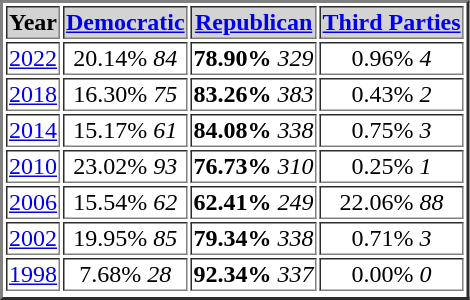<table border = "2">
<tr style="background:lightgrey;">
<th>Year</th>
<th><a href='#'>Democratic</a></th>
<th><a href='#'>Republican</a></th>
<th><a href='#'>Third Parties</a></th>
</tr>
<tr>
<td align="center" ><a href='#'>2022</a></td>
<td align="center" >20.14% <em>84</em></td>
<td align="center" ><strong>78.90%</strong> <em>329</em></td>
<td align="center" >0.96% <em>4</em></td>
</tr>
<tr>
<td align="center" ><a href='#'>2018</a></td>
<td align="center" >16.30% <em>75</em></td>
<td align="center" ><strong>83.26%</strong> <em>383</em></td>
<td align="center" >0.43% <em>2</em></td>
</tr>
<tr>
<td align="center" ><a href='#'>2014</a></td>
<td align="center" >15.17% <em>61</em></td>
<td align="center" ><strong>84.08%</strong> <em>338</em></td>
<td align="center" >0.75% <em>3</em></td>
</tr>
<tr>
<td align="center" ><a href='#'>2010</a></td>
<td align="center" >23.02% <em>93</em></td>
<td align="center" ><strong>76.73%</strong> <em>310</em></td>
<td align="center" >0.25% <em>1</em></td>
</tr>
<tr>
<td align="center" ><a href='#'>2006</a></td>
<td align="center" >15.54% <em>62</em></td>
<td align="center" ><strong>62.41%</strong> <em>249</em></td>
<td align="center" >22.06% <em>88</em></td>
</tr>
<tr>
<td align="center" ><a href='#'>2002</a></td>
<td align="center" >19.95% <em>85</em></td>
<td align="center" ><strong>79.34%</strong> <em>338</em></td>
<td align="center" >0.71% <em>3</em></td>
</tr>
<tr>
<td align="center" ><a href='#'>1998</a></td>
<td align="center" >7.68% <em>28</em></td>
<td align="center" ><strong>92.34%</strong> <em>337</em></td>
<td align="center" >0.00% <em>0</em></td>
</tr>
<tr>
</tr>
</table>
